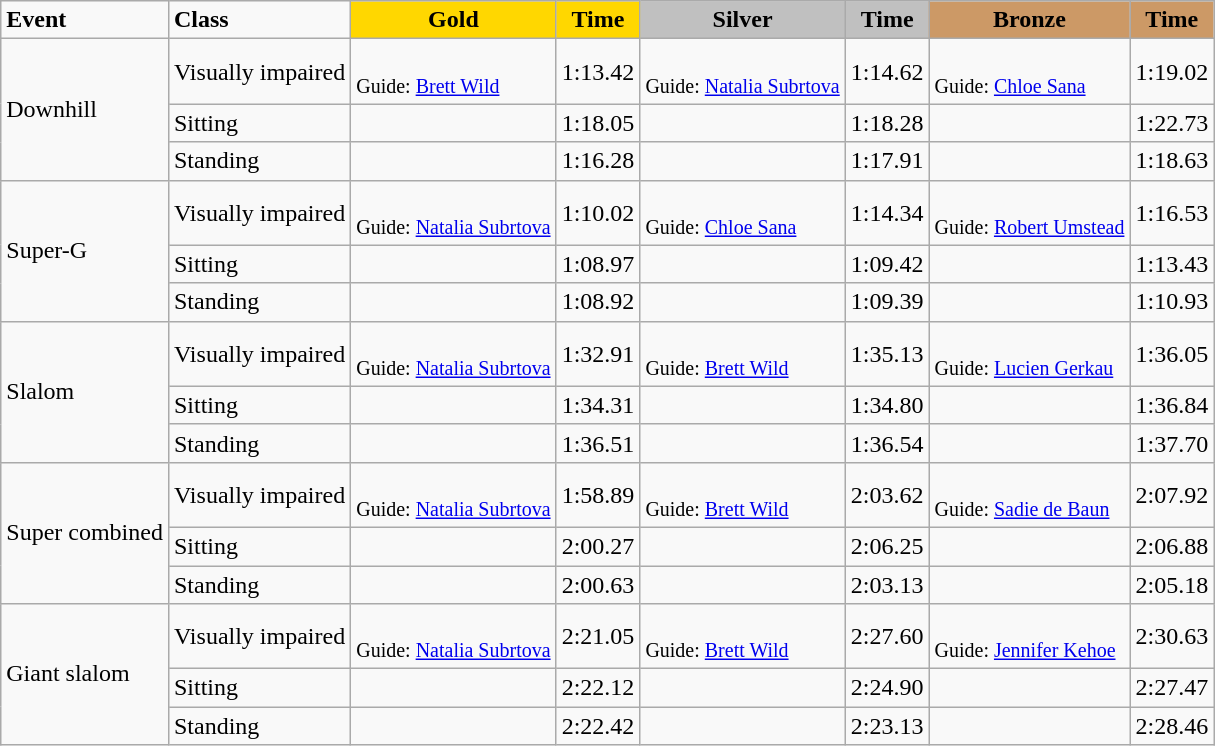<table class="wikitable">
<tr>
<td><strong>Event</strong></td>
<td><strong>Class</strong></td>
<td style="text-align:center;background-color:gold;"><strong>Gold</strong></td>
<td style="text-align:center;background-color:gold;"><strong>Time</strong></td>
<td style="text-align:center;background-color:silver;"><strong>Silver</strong></td>
<td style="text-align:center;background-color:silver;"><strong>Time</strong></td>
<td style="text-align:center;background-color:#CC9966;"><strong>Bronze</strong></td>
<td style="text-align:center;background-color:#CC9966;"><strong>Time</strong></td>
</tr>
<tr>
<td rowspan="3">Downhill</td>
<td>Visually impaired</td>
<td><br><small>Guide: <a href='#'>Brett Wild</a></small></td>
<td>1:13.42</td>
<td><br><small>Guide: <a href='#'>Natalia Subrtova</a></small></td>
<td>1:14.62</td>
<td><br><small>Guide: <a href='#'>Chloe Sana</a></small></td>
<td>1:19.02</td>
</tr>
<tr>
<td>Sitting</td>
<td></td>
<td>1:18.05</td>
<td></td>
<td>1:18.28</td>
<td></td>
<td>1:22.73</td>
</tr>
<tr>
<td>Standing</td>
<td></td>
<td>1:16.28</td>
<td></td>
<td>1:17.91</td>
<td></td>
<td>1:18.63</td>
</tr>
<tr>
<td rowspan="3">Super-G</td>
<td>Visually impaired</td>
<td><br><small>Guide: <a href='#'>Natalia Subrtova</a></small></td>
<td>1:10.02</td>
<td><br><small>Guide: <a href='#'>Chloe Sana</a></small></td>
<td>1:14.34</td>
<td><br><small>Guide: <a href='#'>Robert Umstead</a></small></td>
<td>1:16.53</td>
</tr>
<tr>
<td>Sitting</td>
<td></td>
<td>1:08.97</td>
<td></td>
<td>1:09.42</td>
<td></td>
<td>1:13.43</td>
</tr>
<tr>
<td>Standing</td>
<td></td>
<td>1:08.92</td>
<td></td>
<td>1:09.39</td>
<td></td>
<td>1:10.93</td>
</tr>
<tr>
<td rowspan="3">Slalom</td>
<td>Visually impaired</td>
<td><br><small>Guide: <a href='#'>Natalia Subrtova</a></small></td>
<td>1:32.91</td>
<td><br><small>Guide: <a href='#'>Brett Wild</a></small></td>
<td>1:35.13</td>
<td><br><small>Guide: <a href='#'>Lucien Gerkau</a></small></td>
<td>1:36.05</td>
</tr>
<tr>
<td>Sitting</td>
<td></td>
<td>1:34.31</td>
<td></td>
<td>1:34.80</td>
<td></td>
<td>1:36.84</td>
</tr>
<tr>
<td>Standing</td>
<td></td>
<td>1:36.51</td>
<td></td>
<td>1:36.54</td>
<td></td>
<td>1:37.70</td>
</tr>
<tr>
<td rowspan="3">Super combined</td>
<td>Visually impaired</td>
<td><br><small>Guide: <a href='#'>Natalia Subrtova</a></small></td>
<td>1:58.89</td>
<td><br><small>Guide: <a href='#'>Brett Wild</a></small></td>
<td>2:03.62</td>
<td><br><small>Guide: <a href='#'>Sadie de Baun</a></small></td>
<td>2:07.92</td>
</tr>
<tr>
<td>Sitting</td>
<td></td>
<td>2:00.27</td>
<td></td>
<td>2:06.25</td>
<td></td>
<td>2:06.88</td>
</tr>
<tr>
<td>Standing</td>
<td></td>
<td>2:00.63</td>
<td></td>
<td>2:03.13</td>
<td></td>
<td>2:05.18</td>
</tr>
<tr>
<td rowspan="3">Giant slalom</td>
<td>Visually impaired</td>
<td><br><small>Guide: <a href='#'>Natalia Subrtova</a></small></td>
<td>2:21.05</td>
<td><br><small>Guide: <a href='#'>Brett Wild</a></small></td>
<td>2:27.60</td>
<td><br><small>Guide: <a href='#'>Jennifer Kehoe</a></small></td>
<td>2:30.63</td>
</tr>
<tr>
<td>Sitting</td>
<td></td>
<td>2:22.12</td>
<td></td>
<td>2:24.90</td>
<td></td>
<td>2:27.47</td>
</tr>
<tr>
<td>Standing</td>
<td></td>
<td>2:22.42</td>
<td></td>
<td>2:23.13</td>
<td></td>
<td>2:28.46</td>
</tr>
</table>
